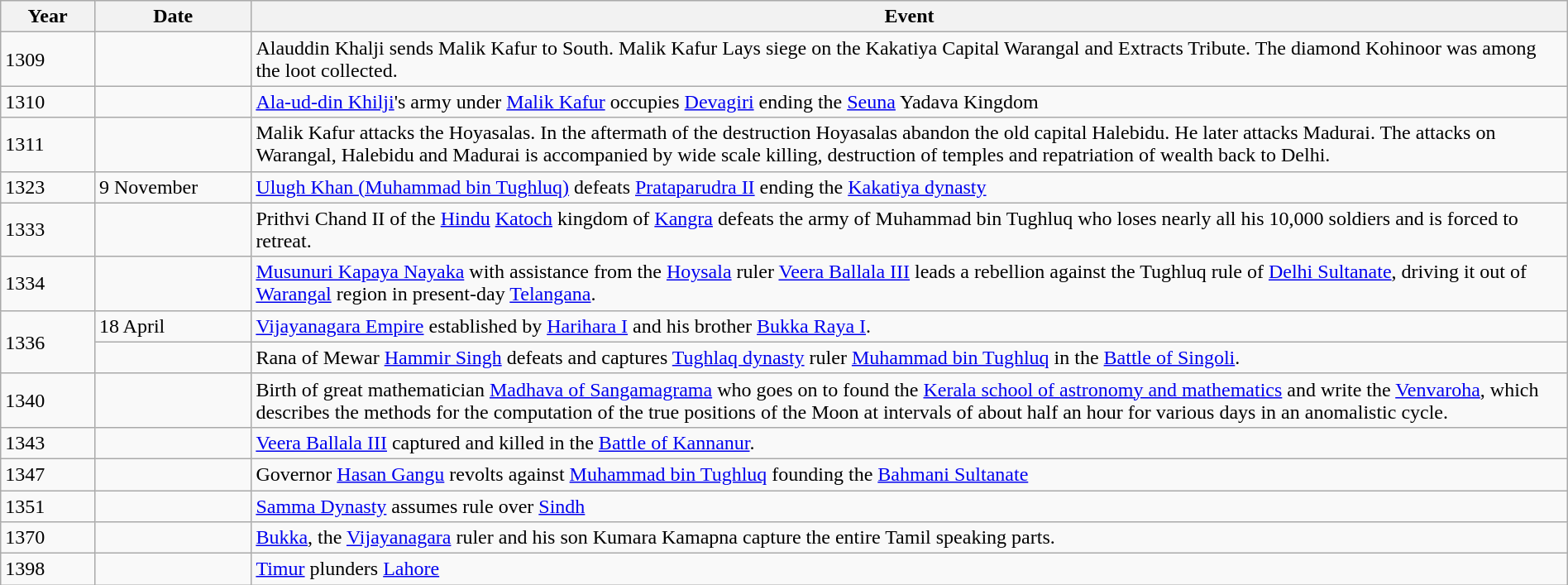<table class="wikitable" style="width:100%">
<tr>
<th style="width:6%">Year</th>
<th style="width:10%">Date</th>
<th>Event</th>
</tr>
<tr>
<td>1309</td>
<td></td>
<td>Alauddin Khalji sends Malik Kafur to South. Malik Kafur Lays siege on the Kakatiya Capital Warangal and Extracts Tribute. The diamond Kohinoor was among the loot collected.</td>
</tr>
<tr>
<td>1310</td>
<td></td>
<td><a href='#'>Ala-ud-din Khilji</a>'s army under <a href='#'>Malik Kafur</a> occupies <a href='#'>Devagiri</a> ending the <a href='#'>Seuna</a> Yadava Kingdom</td>
</tr>
<tr>
<td>1311</td>
<td></td>
<td>Malik Kafur attacks the Hoyasalas. In the aftermath of the destruction Hoyasalas abandon the old capital Halebidu. He later attacks Madurai. The attacks on Warangal, Halebidu and Madurai is accompanied by wide scale killing, destruction of temples and repatriation of wealth back to Delhi.</td>
</tr>
<tr>
<td>1323</td>
<td>9 November</td>
<td><a href='#'>Ulugh Khan (Muhammad bin Tughluq)</a> defeats <a href='#'>Prataparudra II</a> ending the <a href='#'>Kakatiya dynasty</a></td>
</tr>
<tr>
<td>1333</td>
<td></td>
<td>Prithvi Chand II of the <a href='#'>Hindu</a> <a href='#'>Katoch</a> kingdom of <a href='#'>Kangra</a> defeats the army of Muhammad bin Tughluq who loses nearly all his 10,000 soldiers and is forced to retreat.</td>
</tr>
<tr>
<td>1334</td>
<td></td>
<td><a href='#'>Musunuri Kapaya Nayaka</a> with assistance from the <a href='#'>Hoysala</a> ruler <a href='#'>Veera Ballala III</a> leads a rebellion against the Tughluq rule of <a href='#'>Delhi Sultanate</a>, driving it out of <a href='#'>Warangal</a> region in present-day <a href='#'>Telangana</a>.</td>
</tr>
<tr>
<td rowspan="2" style="vertical-align:middle;">1336</td>
<td>18 April</td>
<td><a href='#'>Vijayanagara Empire</a> established by <a href='#'>Harihara I</a> and his brother <a href='#'>Bukka Raya I</a>.</td>
</tr>
<tr>
<td></td>
<td>Rana of Mewar <a href='#'>Hammir Singh</a> defeats and captures <a href='#'>Tughlaq dynasty</a> ruler <a href='#'>Muhammad bin Tughluq</a> in the <a href='#'>Battle of Singoli</a>.</td>
</tr>
<tr>
<td>1340</td>
<td></td>
<td>Birth of great mathematician <a href='#'>Madhava of Sangamagrama</a> who goes on to found the <a href='#'>Kerala school of astronomy and mathematics</a> and write the <a href='#'>Venvaroha</a>, which describes the methods for the computation of the true positions of the Moon at intervals of about half an hour for various days in an anomalistic cycle.</td>
</tr>
<tr>
<td>1343</td>
<td></td>
<td><a href='#'>Veera Ballala III</a> captured and killed in the <a href='#'>Battle of Kannanur</a>.</td>
</tr>
<tr>
<td>1347</td>
<td></td>
<td>Governor <a href='#'>Hasan Gangu</a> revolts against <a href='#'>Muhammad bin Tughluq</a> founding the <a href='#'>Bahmani Sultanate</a></td>
</tr>
<tr>
<td>1351</td>
<td></td>
<td><a href='#'>Samma Dynasty</a> assumes rule over <a href='#'>Sindh</a></td>
</tr>
<tr>
<td>1370</td>
<td></td>
<td><a href='#'>Bukka</a>, the <a href='#'>Vijayanagara</a> ruler and his son Kumara Kamapna capture the entire Tamil speaking parts.</td>
</tr>
<tr>
<td>1398</td>
<td></td>
<td><a href='#'>Timur</a> plunders <a href='#'>Lahore</a></td>
</tr>
</table>
